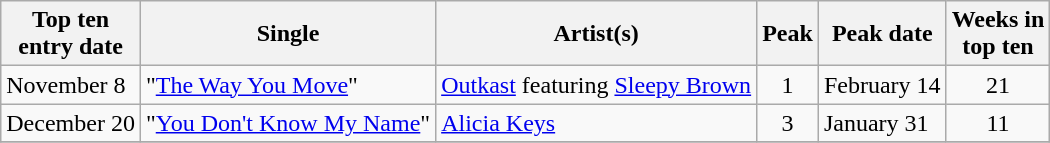<table class="wikitable sortable">
<tr>
<th>Top ten<br>entry date</th>
<th>Single</th>
<th>Artist(s)</th>
<th data-sort-type="number">Peak</th>
<th>Peak date</th>
<th data-sort-type="number">Weeks in<br>top ten</th>
</tr>
<tr>
<td>November 8</td>
<td>"<a href='#'>The Way You Move</a>"</td>
<td><a href='#'>Outkast</a> featuring <a href='#'>Sleepy Brown</a></td>
<td align=center>1</td>
<td>February 14</td>
<td align=center>21</td>
</tr>
<tr>
<td>December 20</td>
<td>"<a href='#'>You Don't Know My Name</a>"</td>
<td><a href='#'>Alicia Keys</a></td>
<td align=center>3</td>
<td>January 31</td>
<td align=center>11</td>
</tr>
<tr>
</tr>
</table>
